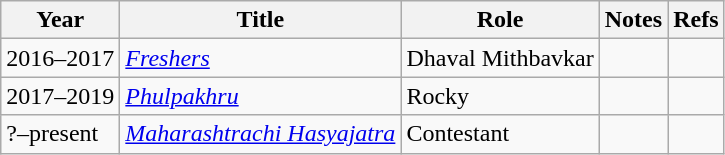<table class="wikitable sortable">
<tr>
<th>Year</th>
<th>Title</th>
<th>Role</th>
<th>Notes</th>
<th>Refs</th>
</tr>
<tr>
<td>2016–2017</td>
<td><em><a href='#'>Freshers</a></em></td>
<td>Dhaval Mithbavkar</td>
<td></td>
<td></td>
</tr>
<tr>
<td>2017–2019</td>
<td><em><a href='#'>Phulpakhru</a></em></td>
<td>Rocky</td>
<td></td>
<td></td>
</tr>
<tr>
<td>?–present</td>
<td><em><a href='#'>Maharashtrachi Hasyajatra</a></em></td>
<td>Contestant</td>
<td></td>
<td></td>
</tr>
</table>
